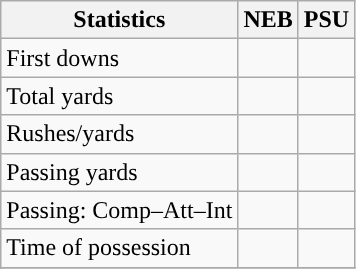<table class="wikitable" style="float: left;">
<tr>
<th>Statistics</th>
<th>NEB</th>
<th>PSU</th>
</tr>
<tr>
<td>First downs</td>
<td></td>
<td></td>
</tr>
<tr>
<td>Total yards</td>
<td></td>
<td></td>
</tr>
<tr>
<td>Rushes/yards</td>
<td></td>
<td></td>
</tr>
<tr>
<td>Passing yards</td>
<td></td>
<td></td>
</tr>
<tr>
<td>Passing: Comp–Att–Int</td>
<td></td>
<td></td>
</tr>
<tr>
<td>Time of possession</td>
<td></td>
<td></td>
</tr>
<tr>
</tr>
</table>
